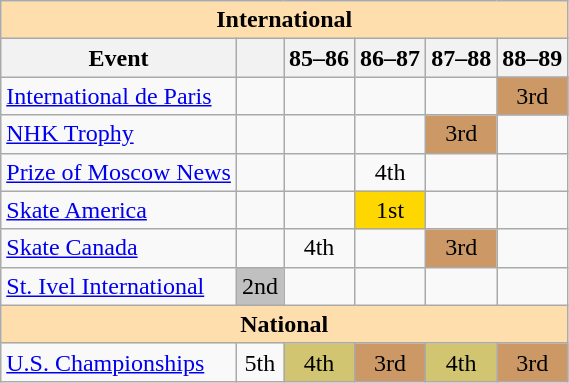<table class="wikitable" style="text-align:center">
<tr>
<th style="background-color: #ffdead; " colspan=6 align=center>International</th>
</tr>
<tr>
<th>Event</th>
<th></th>
<th>85–86</th>
<th>86–87</th>
<th>87–88</th>
<th>88–89</th>
</tr>
<tr>
<td align=left><a href='#'>International de Paris</a></td>
<td></td>
<td></td>
<td></td>
<td></td>
<td bgcolor=cc9966>3rd</td>
</tr>
<tr>
<td align=left><a href='#'>NHK Trophy</a></td>
<td></td>
<td></td>
<td></td>
<td bgcolor=cc9966>3rd</td>
<td></td>
</tr>
<tr>
<td align=left><a href='#'>Prize of Moscow News</a></td>
<td></td>
<td></td>
<td>4th</td>
<td></td>
<td></td>
</tr>
<tr>
<td align=left><a href='#'>Skate America</a></td>
<td></td>
<td></td>
<td bgcolor=gold>1st</td>
<td></td>
<td></td>
</tr>
<tr>
<td align=left><a href='#'>Skate Canada</a></td>
<td></td>
<td>4th</td>
<td></td>
<td bgcolor=cc9966>3rd</td>
<td></td>
</tr>
<tr>
<td align=left><a href='#'>St. Ivel International</a></td>
<td bgcolor=silver>2nd</td>
<td></td>
<td></td>
<td></td>
<td></td>
</tr>
<tr>
<th style="background-color: #ffdead; " colspan=6 align=center>National</th>
</tr>
<tr>
<td align=left><a href='#'>U.S. Championships</a></td>
<td>5th</td>
<td bgcolor=d1c571>4th</td>
<td bgcolor=cc9966>3rd</td>
<td bgcolor=d1c571>4th</td>
<td bgcolor=cc9966>3rd</td>
</tr>
</table>
